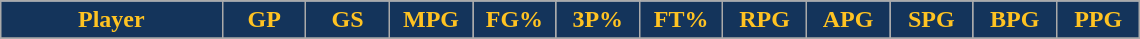<table class="wikitable sortable" style="text-align:center; margin:0.5em auto;">
<tr>
<th style="background:#14345B;color:#ffc322;" width="16%">Player</th>
<th style="background:#14345B;color:#ffc322;" width="6%">GP</th>
<th style="background:#14345B;color:#ffc322;" width="6%">GS</th>
<th style="background:#14345B;color:#ffc322;" width="6%">MPG</th>
<th style="background:#14345B;color:#ffc322;" width="6%">FG%</th>
<th style="background:#14345B;color:#ffc322;" width="6%">3P%</th>
<th style="background:#14345B;color:#ffc322;" width="6%">FT%</th>
<th style="background:#14345B;color:#ffc322;" width="6%">RPG</th>
<th style="background:#14345B;color:#ffc322;" width="6%">APG</th>
<th style="background:#14345B;color:#ffc322;" width="6%">SPG</th>
<th style="background:#14345B;color:#ffc322;" width="6%">BPG</th>
<th style="background:#14345B;color:#ffc322;" width="6%">PPG</th>
</tr>
<tr>
</tr>
</table>
